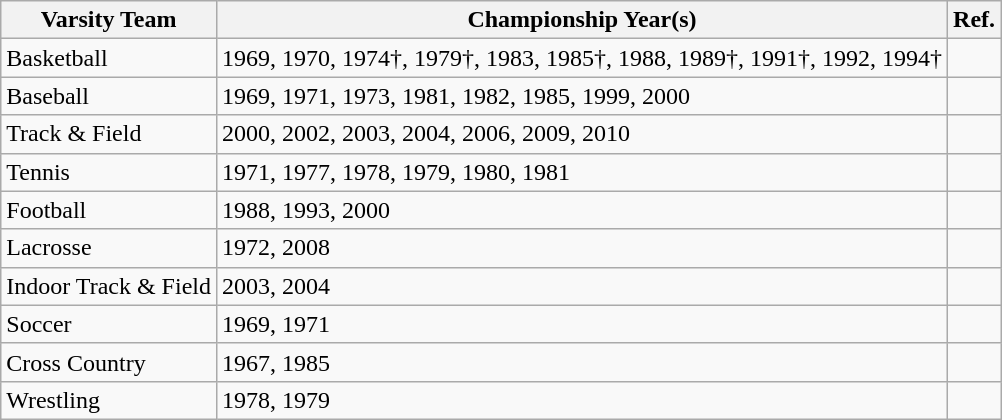<table class="wikitable">
<tr>
<th>Varsity Team</th>
<th>Championship Year(s)</th>
<th>Ref.</th>
</tr>
<tr>
<td>Basketball</td>
<td>1969, 1970, 1974†, 1979†, 1983, 1985†, 1988, 1989†, 1991†, 1992, 1994†</td>
<td><div></div></td>
</tr>
<tr>
<td>Baseball</td>
<td>1969, 1971, 1973, 1981, 1982, 1985, 1999, 2000</td>
<td><div></div></td>
</tr>
<tr>
<td>Track & Field</td>
<td>2000, 2002, 2003, 2004, 2006, 2009, 2010</td>
<td><div></div></td>
</tr>
<tr>
<td>Tennis</td>
<td>1971, 1977, 1978, 1979, 1980, 1981</td>
<td><div></div></td>
</tr>
<tr>
<td>Football</td>
<td>1988, 1993, 2000</td>
<td><div></div></td>
</tr>
<tr>
<td>Lacrosse</td>
<td>1972, 2008</td>
<td><div></div></td>
</tr>
<tr>
<td>Indoor Track & Field</td>
<td>2003, 2004</td>
<td></td>
</tr>
<tr>
<td>Soccer</td>
<td>1969, 1971</td>
<td></td>
</tr>
<tr>
<td>Cross Country</td>
<td>1967, 1985</td>
<td></td>
</tr>
<tr>
<td>Wrestling</td>
<td>1978, 1979</td>
<td></td>
</tr>
</table>
